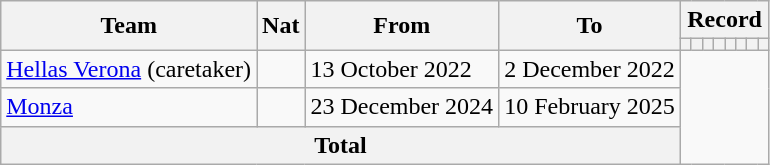<table class=wikitable style=text-align:center>
<tr>
<th rowspan=2>Team</th>
<th rowspan=2>Nat</th>
<th rowspan=2>From</th>
<th rowspan=2>To</th>
<th colspan=8>Record</th>
</tr>
<tr>
<th></th>
<th></th>
<th></th>
<th></th>
<th></th>
<th></th>
<th></th>
<th></th>
</tr>
<tr>
<td align=left><a href='#'>Hellas Verona</a> (caretaker)</td>
<td></td>
<td align=left>13 October 2022</td>
<td align=left>2 December 2022<br></td>
</tr>
<tr>
<td align=left><a href='#'>Monza</a></td>
<td></td>
<td align=left>23 December 2024</td>
<td align=left>10 February 2025<br></td>
</tr>
<tr>
<th colspan="4">Total<br></th>
</tr>
</table>
